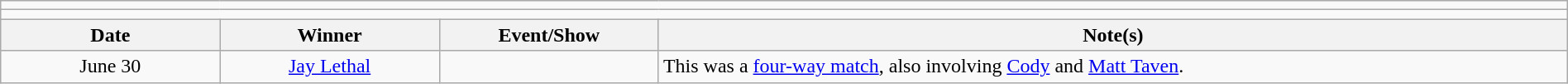<table class="wikitable" style="text-align:center; width:100%;">
<tr>
<td colspan="5"></td>
</tr>
<tr>
<td colspan="5"><strong></strong></td>
</tr>
<tr>
<th width=14%>Date</th>
<th width=14%>Winner</th>
<th width=14%>Event/Show</th>
<th width=58%>Note(s)</th>
</tr>
<tr>
<td>June 30</td>
<td><a href='#'>Jay Lethal</a></td>
<td></td>
<td align=left>This was a <a href='#'>four-way match</a>, also involving <a href='#'>Cody</a> and <a href='#'>Matt Taven</a>.</td>
</tr>
</table>
